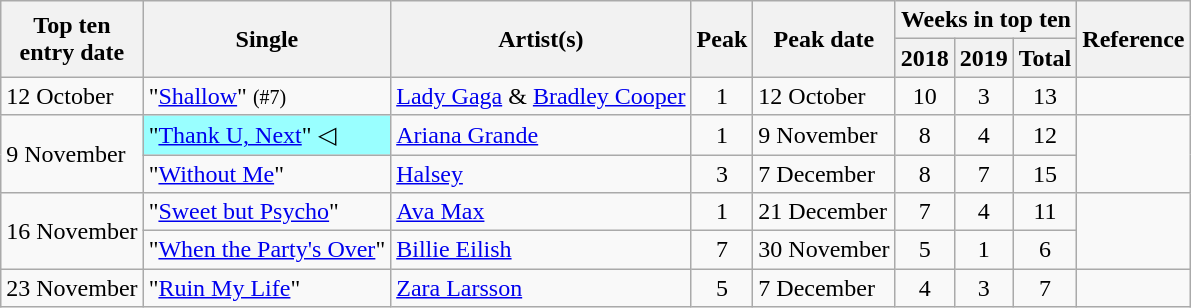<table class="plainrowheaders sortable wikitable">
<tr>
<th rowspan=2>Top ten<br>entry date</th>
<th rowspan=2>Single</th>
<th rowspan=2>Artist(s)</th>
<th rowspan=2>Peak</th>
<th rowspan=2>Peak date</th>
<th colspan=3>Weeks in top ten</th>
<th rowspan=2>Reference</th>
</tr>
<tr>
<th align=center>2018</th>
<th align=center>2019</th>
<th align=center>Total</th>
</tr>
<tr>
<td>12 October</td>
<td>"<a href='#'>Shallow</a>" <small>(#7)</small></td>
<td><a href='#'>Lady Gaga</a> & <a href='#'>Bradley Cooper</a></td>
<td align=center>1</td>
<td>12 October</td>
<td align=center>10</td>
<td align=center>3</td>
<td align=center>13</td>
<td align="center"></td>
</tr>
<tr>
<td rowspan=2>9 November</td>
<td style="background:#9ff;">"<a href='#'>Thank U, Next</a>" ◁</td>
<td><a href='#'>Ariana Grande</a></td>
<td align=center>1</td>
<td>9 November</td>
<td align=center>8</td>
<td align=center>4</td>
<td align=center>12</td>
<td rowspan=2 align="center"></td>
</tr>
<tr>
<td>"<a href='#'>Without Me</a>"</td>
<td><a href='#'>Halsey</a></td>
<td align=center>3</td>
<td>7 December</td>
<td align=center>8</td>
<td align=center>7</td>
<td align=center>15</td>
</tr>
<tr>
<td rowspan=2>16 November</td>
<td>"<a href='#'>Sweet but Psycho</a>"</td>
<td><a href='#'>Ava Max</a></td>
<td align=center>1</td>
<td>21 December</td>
<td align=center>7</td>
<td align=center>4</td>
<td align=center>11</td>
<td rowspan=2 align="center"></td>
</tr>
<tr>
<td>"<a href='#'>When the Party's Over</a>"</td>
<td><a href='#'>Billie Eilish</a></td>
<td align=center>7</td>
<td>30 November</td>
<td align=center>5</td>
<td align=center>1</td>
<td align=center>6</td>
</tr>
<tr>
<td>23 November</td>
<td>"<a href='#'>Ruin My Life</a>"</td>
<td><a href='#'>Zara Larsson</a></td>
<td align=center>5</td>
<td>7 December</td>
<td align=center>4</td>
<td align=center>3</td>
<td align=center>7</td>
<td align="center"></td>
</tr>
</table>
